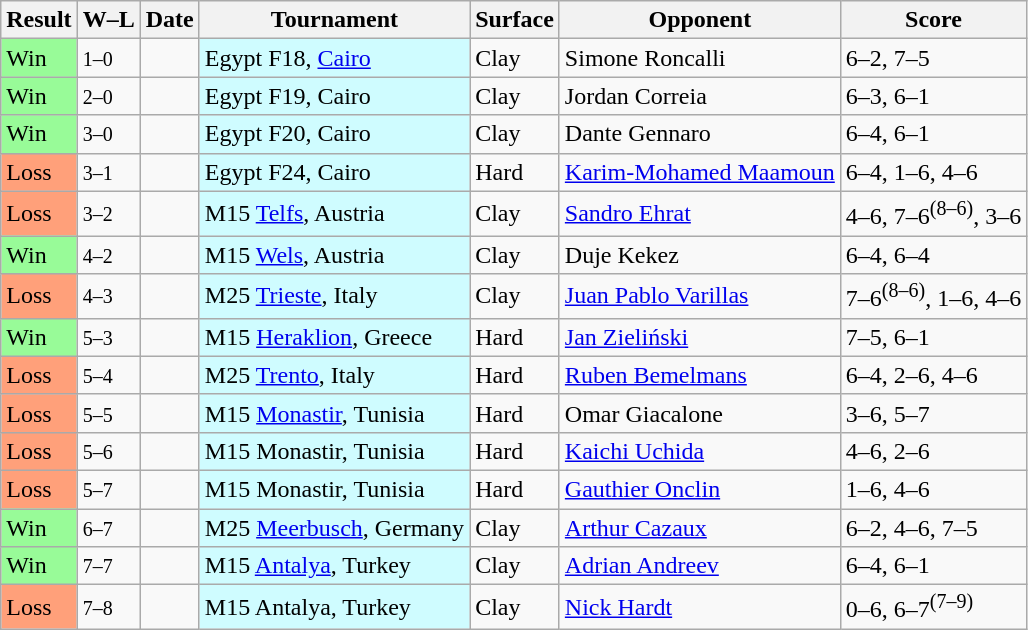<table class="sortable wikitable nowrap">
<tr>
<th>Result</th>
<th class="unsortable">W–L</th>
<th>Date</th>
<th>Tournament</th>
<th>Surface</th>
<th>Opponent</th>
<th class="unsortable">Score</th>
</tr>
<tr>
<td bgcolor=98FB98>Win</td>
<td><small>1–0</small></td>
<td></td>
<td style="background:#cffcff;">Egypt F18, <a href='#'>Cairo</a></td>
<td>Clay</td>
<td> Simone Roncalli</td>
<td>6–2, 7–5</td>
</tr>
<tr>
<td bgcolor=98FB98>Win</td>
<td><small>2–0</small></td>
<td></td>
<td style="background:#cffcff;">Egypt F19, Cairo</td>
<td>Clay</td>
<td> Jordan Correia</td>
<td>6–3, 6–1</td>
</tr>
<tr>
<td bgcolor=98FB98>Win</td>
<td><small>3–0</small></td>
<td></td>
<td style="background:#cffcff;">Egypt F20, Cairo</td>
<td>Clay</td>
<td> Dante Gennaro</td>
<td>6–4, 6–1</td>
</tr>
<tr>
<td bgcolor=FFA07A>Loss</td>
<td><small>3–1</small></td>
<td></td>
<td style="background:#cffcff;">Egypt F24, Cairo</td>
<td>Hard</td>
<td> <a href='#'>Karim-Mohamed Maamoun</a></td>
<td>6–4, 1–6, 4–6</td>
</tr>
<tr>
<td bgcolor=FFA07A>Loss</td>
<td><small>3–2</small></td>
<td></td>
<td style="background:#cffcff;">M15 <a href='#'>Telfs</a>, Austria</td>
<td>Clay</td>
<td> <a href='#'>Sandro Ehrat</a></td>
<td>4–6, 7–6<sup>(8–6)</sup>, 3–6</td>
</tr>
<tr>
<td bgcolor=98FB98>Win</td>
<td><small>4–2</small></td>
<td></td>
<td style="background:#cffcff;">M15 <a href='#'>Wels</a>, Austria</td>
<td>Clay</td>
<td> Duje Kekez</td>
<td>6–4, 6–4</td>
</tr>
<tr>
<td bgcolor=FFA07A>Loss</td>
<td><small>4–3</small></td>
<td></td>
<td style="background:#cffcff;">M25 <a href='#'>Trieste</a>, Italy</td>
<td>Clay</td>
<td> <a href='#'>Juan Pablo Varillas</a></td>
<td>7–6<sup>(8–6)</sup>, 1–6, 4–6</td>
</tr>
<tr>
<td bgcolor=98FB98>Win</td>
<td><small>5–3</small></td>
<td></td>
<td style="background:#cffcff;">M15 <a href='#'>Heraklion</a>, Greece</td>
<td>Hard</td>
<td> <a href='#'>Jan Zieliński</a></td>
<td>7–5, 6–1</td>
</tr>
<tr>
<td bgcolor=FFA07A>Loss</td>
<td><small>5–4</small></td>
<td></td>
<td style="background:#cffcff;">M25 <a href='#'>Trento</a>, Italy</td>
<td>Hard</td>
<td> <a href='#'>Ruben Bemelmans</a></td>
<td>6–4, 2–6, 4–6</td>
</tr>
<tr>
<td bgcolor=FFA07A>Loss</td>
<td><small>5–5</small></td>
<td></td>
<td style="background:#cffcff;">M15 <a href='#'>Monastir</a>, Tunisia</td>
<td>Hard</td>
<td> Omar Giacalone</td>
<td>3–6, 5–7</td>
</tr>
<tr>
<td bgcolor=FFA07A>Loss</td>
<td><small>5–6</small></td>
<td></td>
<td style="background:#cffcff;">M15 Monastir, Tunisia</td>
<td>Hard</td>
<td> <a href='#'>Kaichi Uchida</a></td>
<td>4–6, 2–6</td>
</tr>
<tr>
<td bgcolor=FFA07A>Loss</td>
<td><small>5–7</small></td>
<td></td>
<td style="background:#cffcff;">M15 Monastir, Tunisia</td>
<td>Hard</td>
<td> <a href='#'>Gauthier Onclin</a></td>
<td>1–6, 4–6</td>
</tr>
<tr>
<td bgcolor=98FB98>Win</td>
<td><small>6–7</small></td>
<td></td>
<td style="background:#cffcff;">M25 <a href='#'>Meerbusch</a>, Germany</td>
<td>Clay</td>
<td> <a href='#'>Arthur Cazaux</a></td>
<td>6–2, 4–6, 7–5</td>
</tr>
<tr>
<td bgcolor=98FB98>Win</td>
<td><small>7–7</small></td>
<td></td>
<td style="background:#cffcff;">M15 <a href='#'>Antalya</a>, Turkey</td>
<td>Clay</td>
<td> <a href='#'>Adrian Andreev</a></td>
<td>6–4, 6–1</td>
</tr>
<tr>
<td bgcolor=FFA07A>Loss</td>
<td><small>7–8</small></td>
<td></td>
<td style="background:#cffcff;">M15 Antalya, Turkey</td>
<td>Clay</td>
<td> <a href='#'>Nick Hardt</a></td>
<td>0–6, 6–7<sup>(7–9)</sup></td>
</tr>
</table>
